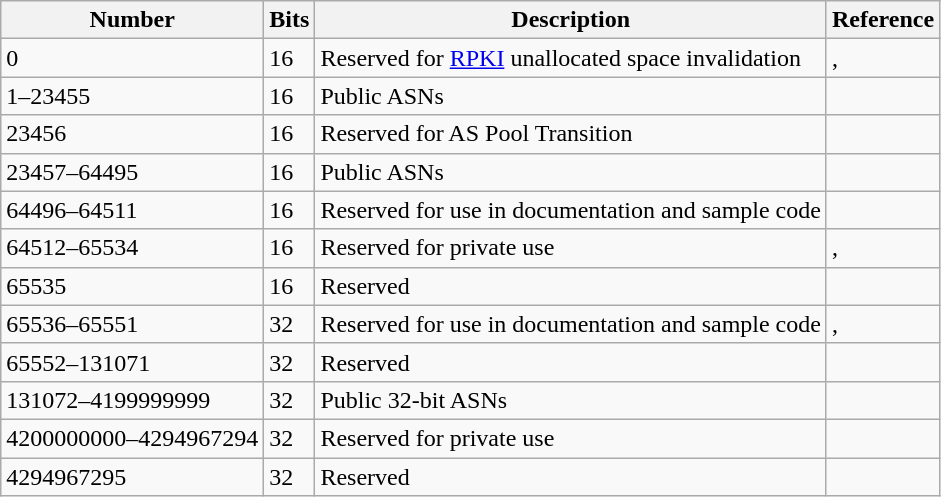<table class="wikitable">
<tr>
<th>Number</th>
<th>Bits</th>
<th>Description</th>
<th>Reference</th>
</tr>
<tr>
<td>0</td>
<td>16</td>
<td>Reserved for <a href='#'>RPKI</a> unallocated space invalidation</td>
<td>, </td>
</tr>
<tr>
<td>1–23455</td>
<td>16</td>
<td>Public ASNs</td>
<td></td>
</tr>
<tr>
<td>23456</td>
<td>16</td>
<td>Reserved for AS Pool Transition</td>
<td></td>
</tr>
<tr>
<td>23457–64495</td>
<td>16</td>
<td>Public ASNs</td>
<td></td>
</tr>
<tr>
<td>64496–64511</td>
<td>16</td>
<td>Reserved for use in documentation and sample code</td>
<td></td>
</tr>
<tr>
<td>64512–65534</td>
<td>16</td>
<td>Reserved for private use</td>
<td>, </td>
</tr>
<tr>
<td>65535</td>
<td>16</td>
<td>Reserved</td>
<td></td>
</tr>
<tr>
<td>65536–65551</td>
<td>32</td>
<td>Reserved for use in documentation and sample code</td>
<td>, </td>
</tr>
<tr>
<td>65552–131071</td>
<td>32</td>
<td>Reserved</td>
<td></td>
</tr>
<tr>
<td>131072–4199999999</td>
<td>32</td>
<td>Public 32-bit ASNs</td>
<td></td>
</tr>
<tr>
<td>4200000000–4294967294</td>
<td>32</td>
<td>Reserved for private use</td>
<td></td>
</tr>
<tr>
<td>4294967295</td>
<td>32</td>
<td>Reserved</td>
<td></td>
</tr>
</table>
